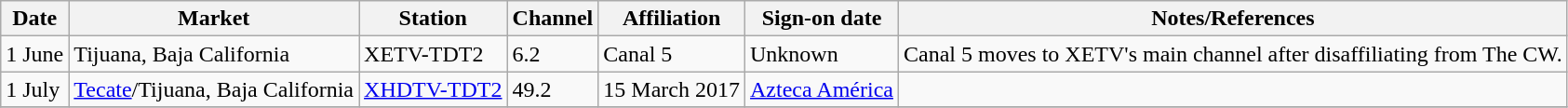<table class="wikitable">
<tr>
<th>Date</th>
<th>Market</th>
<th>Station</th>
<th>Channel</th>
<th>Affiliation</th>
<th>Sign-on date</th>
<th>Notes/References</th>
</tr>
<tr>
<td>1 June</td>
<td>Tijuana, Baja California <br> </td>
<td>XETV-TDT2</td>
<td>6.2</td>
<td>Canal 5</td>
<td>Unknown</td>
<td>Canal 5 moves to XETV's main channel after disaffiliating from The CW.</td>
</tr>
<tr>
<td>1 July</td>
<td><a href='#'>Tecate</a>/Tijuana, Baja California <br> </td>
<td><a href='#'>XHDTV-TDT2</a></td>
<td>49.2</td>
<td>15 March 2017</td>
<td><a href='#'>Azteca América</a></td>
<td></td>
</tr>
<tr>
</tr>
</table>
